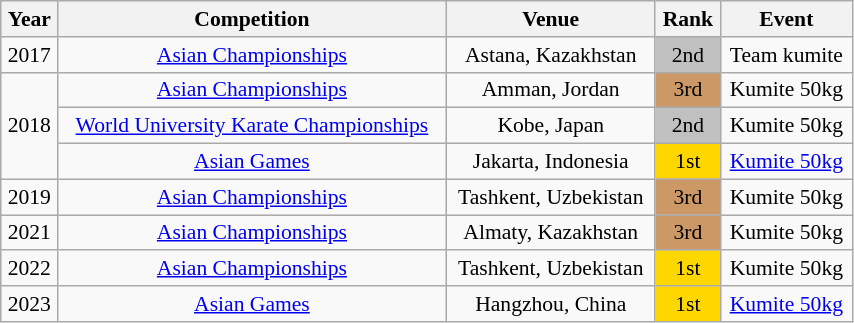<table class="wikitable sortable" width=45% style="font-size:90%; text-align:center;">
<tr>
<th>Year</th>
<th>Competition</th>
<th>Venue</th>
<th>Rank</th>
<th>Event</th>
</tr>
<tr>
<td>2017</td>
<td><a href='#'>Asian Championships</a></td>
<td>Astana, Kazakhstan</td>
<td bgcolor="silver">2nd</td>
<td>Team kumite</td>
</tr>
<tr>
<td rowspan=3>2018</td>
<td><a href='#'>Asian Championships</a></td>
<td>Amman, Jordan</td>
<td bgcolor="cc9966">3rd</td>
<td>Kumite 50kg</td>
</tr>
<tr>
<td><a href='#'>World University Karate Championships</a></td>
<td>Kobe, Japan</td>
<td bgcolor="silver">2nd</td>
<td>Kumite 50kg</td>
</tr>
<tr>
<td><a href='#'>Asian Games</a></td>
<td>Jakarta, Indonesia</td>
<td bgcolor="gold">1st</td>
<td><a href='#'>Kumite 50kg</a></td>
</tr>
<tr>
<td>2019</td>
<td><a href='#'>Asian Championships</a></td>
<td>Tashkent, Uzbekistan</td>
<td bgcolor="cc9966">3rd</td>
<td>Kumite 50kg</td>
</tr>
<tr>
<td>2021</td>
<td><a href='#'>Asian Championships</a></td>
<td>Almaty, Kazakhstan</td>
<td bgcolor="cc9966">3rd</td>
<td>Kumite 50kg</td>
</tr>
<tr>
<td>2022</td>
<td><a href='#'>Asian Championships</a></td>
<td>Tashkent, Uzbekistan</td>
<td bgcolor="gold">1st</td>
<td>Kumite 50kg</td>
</tr>
<tr>
<td>2023</td>
<td><a href='#'>Asian Games</a></td>
<td>Hangzhou, China</td>
<td bgcolor="gold">1st</td>
<td><a href='#'>Kumite 50kg</a></td>
</tr>
</table>
